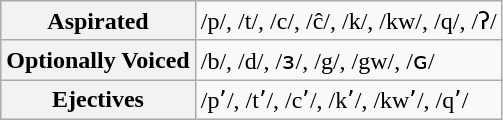<table class="wikitable">
<tr>
<th>Aspirated</th>
<td>/p/, /t/, /c/, /ĉ/, /k/, /kw/, /q/, /ʔ/</td>
</tr>
<tr>
<th>Optionally Voiced</th>
<td>/b/, /d/, /ɜ/, /g/, /gw/, /ɢ/</td>
</tr>
<tr>
<th>Ejectives</th>
<td>/pʼ/, /tʼ/, /cʼ/, /kʼ/, /kwʼ/, /qʼ/</td>
</tr>
</table>
